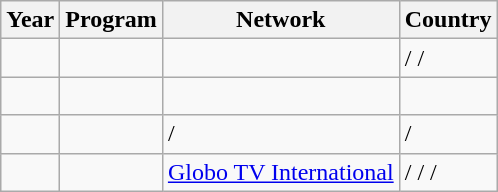<table class="wikitable">
<tr>
<th>Year</th>
<th>Program</th>
<th>Network</th>
<th>Country</th>
</tr>
<tr>
<td><br></td>
<td><em></em></td>
<td></td>
<td> /  / </td>
</tr>
<tr>
<td><br></td>
<td><em></em></td>
<td></td>
<td></td>
</tr>
<tr>
<td></td>
<td><em></em></td>
<td> / </td>
<td> / </td>
</tr>
<tr>
<td><br></td>
<td><em></em></td>
<td><a href='#'>Globo TV International</a></td>
<td> /  /  / </td>
</tr>
</table>
